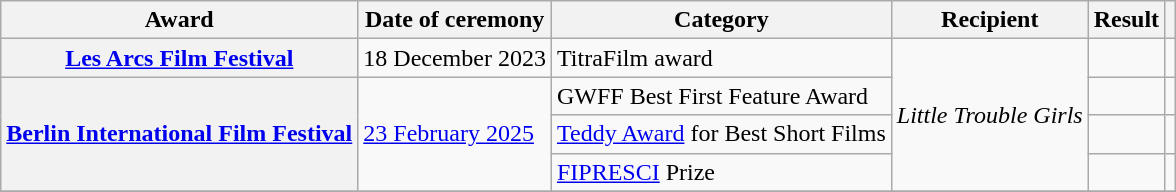<table class="wikitable sortable plainrowheaders">
<tr>
<th>Award</th>
<th>Date of ceremony</th>
<th>Category</th>
<th>Recipient</th>
<th>Result</th>
<th></th>
</tr>
<tr>
<th scope="row" rowspan="1"><a href='#'>Les Arcs Film Festival</a></th>
<td>18 December 2023</td>
<td>TitraFilm award</td>
<td rowspan="4"><em>Little Trouble Girls</em></td>
<td></td>
<td align="center"></td>
</tr>
<tr>
<th scope="row" rowspan="3"><a href='#'>Berlin International Film Festival</a></th>
<td rowspan="3"><a href='#'>23 February 2025</a></td>
<td>GWFF Best First Feature Award</td>
<td></td>
<td align="center"></td>
</tr>
<tr>
<td><a href='#'>Teddy Award</a> for Best Short Films</td>
<td></td>
<td align="center" rowspan="1"></td>
</tr>
<tr>
<td><a href='#'>FIPRESCI</a> Prize</td>
<td></td>
<td align="center"></td>
</tr>
<tr>
</tr>
</table>
